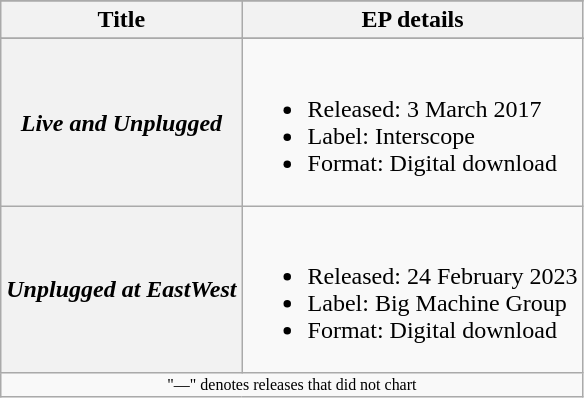<table class="wikitable plainrowheaders">
<tr>
</tr>
<tr>
<th rowspan="1">Title</th>
<th rowspan="1">EP details</th>
</tr>
<tr>
</tr>
<tr>
<th scope="row"><em>Live and Unplugged</em></th>
<td><br><ul><li>Released: 3 March 2017</li><li>Label: Interscope</li><li>Format: Digital download</li></ul></td>
</tr>
<tr>
<th scope="row"><em>Unplugged at EastWest</em></th>
<td><br><ul><li>Released: 24 February 2023</li><li>Label: Big Machine Group</li><li>Format: Digital download</li></ul></td>
</tr>
<tr>
<td colspan="4" style="text-align:center; font-size:8pt;">"—" denotes releases that did not chart</td>
</tr>
</table>
